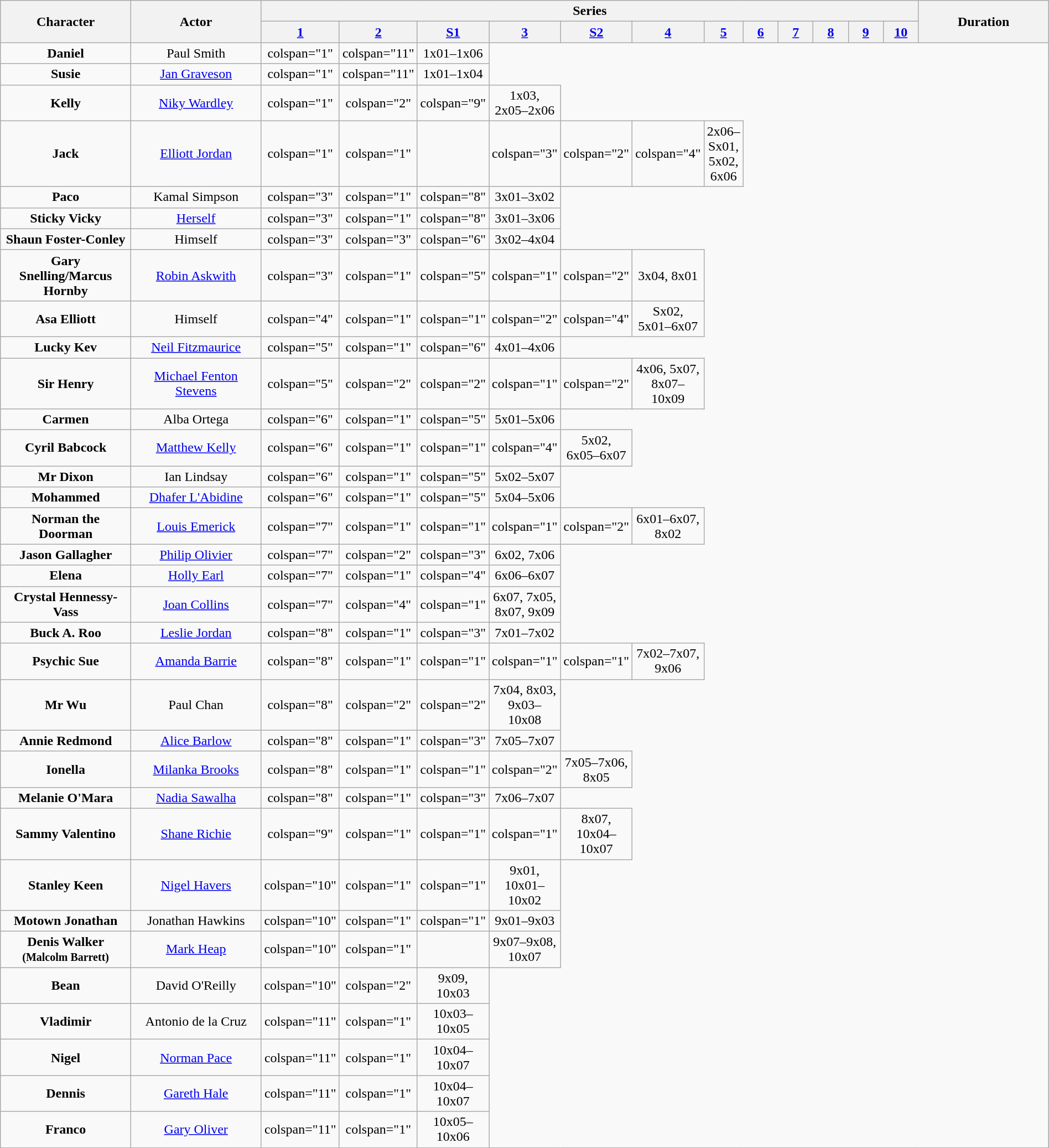<table class="wikitable" style="text-align:center; width:100%;">
<tr>
<th rowspan="2" style="width:150px;">Character</th>
<th rowspan="2" style="width:150px;">Actor</th>
<th colspan="12">Series</th>
<th rowspan="2" style="width:150px;">Duration</th>
</tr>
<tr>
<th style="width:35px;"><a href='#'>1</a></th>
<th style="width:35px;"><a href='#'>2</a></th>
<th style="width:35px;"><a href='#'>S1</a></th>
<th style="width:35px;"><a href='#'>3</a></th>
<th style="width:35px;"><a href='#'>S2</a></th>
<th style="width:35px;"><a href='#'>4</a></th>
<th style="width:35px;"><a href='#'>5</a></th>
<th style="width:35px;"><a href='#'>6</a></th>
<th style="width:35px;"><a href='#'>7</a></th>
<th style="width:35px;"><a href='#'>8</a></th>
<th style="width:35px;"><a href='#'>9</a></th>
<th style="width:35px;"><a href='#'>10</a></th>
</tr>
<tr>
<td><strong>Daniel</strong></td>
<td>Paul Smith</td>
<td>colspan="1" </td>
<td>colspan="11" </td>
<td>1x01–1x06</td>
</tr>
<tr>
<td><strong>Susie</strong></td>
<td><a href='#'>Jan Graveson</a></td>
<td>colspan="1" </td>
<td>colspan="11" </td>
<td>1x01–1x04</td>
</tr>
<tr>
<td><strong>Kelly</strong></td>
<td><a href='#'>Niky Wardley</a></td>
<td>colspan="1" </td>
<td>colspan="2" </td>
<td>colspan="9" </td>
<td>1x03, 2x05–2x06</td>
</tr>
<tr>
<td><strong>Jack</strong></td>
<td><a href='#'>Elliott Jordan</a></td>
<td>colspan="1" </td>
<td>colspan="1" </td>
<td></td>
<td>colspan="3" </td>
<td>colspan="2" </td>
<td>colspan="4" </td>
<td>2x06–Sx01, 5x02, 6x06 </td>
</tr>
<tr>
<td><strong>Paco</strong></td>
<td>Kamal Simpson</td>
<td>colspan="3" </td>
<td>colspan="1" </td>
<td>colspan="8" </td>
<td>3x01–3x02</td>
</tr>
<tr>
<td><strong>Sticky Vicky</strong></td>
<td><a href='#'>Herself</a></td>
<td>colspan="3" </td>
<td>colspan="1" </td>
<td>colspan="8" </td>
<td>3x01–3x06</td>
</tr>
<tr>
<td><strong>Shaun Foster-Conley</strong></td>
<td>Himself</td>
<td>colspan="3" </td>
<td>colspan="3" </td>
<td>colspan="6" </td>
<td>3x02–4x04</td>
</tr>
<tr>
<td><strong>Gary Snelling/Marcus Hornby</strong></td>
<td><a href='#'>Robin Askwith</a></td>
<td>colspan="3" </td>
<td>colspan="1" </td>
<td>colspan="5" </td>
<td>colspan="1" </td>
<td>colspan="2" </td>
<td>3x04, 8x01</td>
</tr>
<tr>
<td><strong>Asa Elliott</strong></td>
<td>Himself</td>
<td>colspan="4" </td>
<td>colspan="1" </td>
<td>colspan="1" </td>
<td>colspan="2" </td>
<td>colspan="4" </td>
<td>Sx02, 5x01–6x07</td>
</tr>
<tr>
<td><strong>Lucky Kev</strong></td>
<td><a href='#'>Neil Fitzmaurice</a></td>
<td>colspan="5" </td>
<td>colspan="1" </td>
<td>colspan="6" </td>
<td>4x01–4x06</td>
</tr>
<tr>
<td><strong>Sir Henry</strong></td>
<td><a href='#'>Michael Fenton Stevens</a></td>
<td>colspan="5" </td>
<td>colspan="2" </td>
<td>colspan="2" </td>
<td>colspan="1" </td>
<td>colspan="2" </td>
<td>4x06, 5x07, 8x07–10x09</td>
</tr>
<tr>
<td><strong>Carmen</strong></td>
<td>Alba Ortega</td>
<td>colspan="6" </td>
<td>colspan="1" </td>
<td>colspan="5" </td>
<td>5x01–5x06</td>
</tr>
<tr>
<td><strong>Cyril Babcock</strong></td>
<td><a href='#'>Matthew Kelly</a></td>
<td>colspan="6" </td>
<td>colspan="1" </td>
<td>colspan="1" </td>
<td>colspan="4" </td>
<td>5x02, 6x05–6x07</td>
</tr>
<tr>
<td><strong>Mr Dixon</strong></td>
<td>Ian Lindsay</td>
<td>colspan="6" </td>
<td>colspan="1" </td>
<td>colspan="5" </td>
<td>5x02–5x07</td>
</tr>
<tr>
<td><strong>Mohammed</strong></td>
<td><a href='#'>Dhafer L'Abidine</a></td>
<td>colspan="6" </td>
<td>colspan="1" </td>
<td>colspan="5" </td>
<td>5x04–5x06</td>
</tr>
<tr>
<td><strong>Norman the Doorman</strong></td>
<td><a href='#'>Louis Emerick</a></td>
<td>colspan="7" </td>
<td>colspan="1" </td>
<td>colspan="1" </td>
<td>colspan="1" </td>
<td>colspan="2" </td>
<td>6x01–6x07, 8x02</td>
</tr>
<tr>
<td><strong>Jason Gallagher</strong></td>
<td><a href='#'>Philip Olivier</a></td>
<td>colspan="7" </td>
<td>colspan="2" </td>
<td>colspan="3" </td>
<td>6x02, 7x06</td>
</tr>
<tr>
<td><strong>Elena</strong></td>
<td><a href='#'>Holly Earl</a></td>
<td>colspan="7" </td>
<td>colspan="1" </td>
<td>colspan="4" </td>
<td>6x06–6x07</td>
</tr>
<tr>
<td><strong>Crystal Hennessy-Vass</strong></td>
<td><a href='#'>Joan Collins</a></td>
<td>colspan="7" </td>
<td>colspan="4" </td>
<td>colspan="1" </td>
<td>6x07, 7x05, 8x07, 9x09</td>
</tr>
<tr>
<td><strong>Buck A. Roo</strong></td>
<td><a href='#'>Leslie Jordan</a></td>
<td>colspan="8" </td>
<td>colspan="1" </td>
<td>colspan="3" </td>
<td>7x01–7x02</td>
</tr>
<tr>
<td><strong>Psychic Sue</strong></td>
<td><a href='#'>Amanda Barrie</a></td>
<td>colspan="8" </td>
<td>colspan="1" </td>
<td>colspan="1" </td>
<td>colspan="1" </td>
<td>colspan="1" </td>
<td>7x02–7x07, 9x06</td>
</tr>
<tr>
<td><strong>Mr Wu</strong></td>
<td>Paul Chan</td>
<td>colspan="8" </td>
<td>colspan="2" </td>
<td>colspan="2" </td>
<td>7x04, 8x03, 9x03–10x08</td>
</tr>
<tr>
<td><strong>Annie Redmond</strong></td>
<td><a href='#'>Alice Barlow</a></td>
<td>colspan="8" </td>
<td>colspan="1" </td>
<td>colspan="3" </td>
<td>7x05–7x07</td>
</tr>
<tr>
<td><strong>Ionella</strong></td>
<td><a href='#'>Milanka Brooks</a></td>
<td>colspan="8" </td>
<td>colspan="1" </td>
<td>colspan="1" </td>
<td>colspan="2" </td>
<td>7x05–7x06, 8x05</td>
</tr>
<tr>
<td><strong>Melanie O'Mara</strong></td>
<td><a href='#'>Nadia Sawalha</a></td>
<td>colspan="8" </td>
<td>colspan="1" </td>
<td>colspan="3" </td>
<td>7x06–7x07</td>
</tr>
<tr>
<td><strong>Sammy Valentino</strong></td>
<td><a href='#'>Shane Richie</a></td>
<td>colspan="9" </td>
<td>colspan="1" </td>
<td>colspan="1" </td>
<td>colspan="1" </td>
<td>8x07, 10x04–10x07</td>
</tr>
<tr>
<td><strong>Stanley Keen</strong></td>
<td><a href='#'>Nigel Havers</a></td>
<td>colspan="10" </td>
<td>colspan="1" </td>
<td>colspan="1" </td>
<td>9x01, 10x01–10x02</td>
</tr>
<tr>
<td><strong>Motown Jonathan</strong></td>
<td>Jonathan Hawkins</td>
<td>colspan="10" </td>
<td>colspan="1" </td>
<td>colspan="1" </td>
<td>9x01–9x03</td>
</tr>
<tr>
<td><strong>Denis Walker <small>(Malcolm Barrett)</small></strong></td>
<td><a href='#'>Mark Heap</a></td>
<td>colspan="10" </td>
<td>colspan="1" </td>
<td></td>
<td>9x07–9x08, 10x07</td>
</tr>
<tr>
<td><strong>Bean</strong></td>
<td>David O'Reilly</td>
<td>colspan="10" </td>
<td>colspan="2"  </td>
<td>9x09, 10x03</td>
</tr>
<tr>
<td><strong>Vladimir</strong></td>
<td>Antonio de la Cruz</td>
<td>colspan="11" </td>
<td>colspan="1" </td>
<td>10x03–10x05</td>
</tr>
<tr>
<td><strong>Nigel</strong></td>
<td><a href='#'>Norman Pace</a></td>
<td>colspan="11" </td>
<td>colspan="1" </td>
<td>10x04–10x07</td>
</tr>
<tr>
<td><strong>Dennis</strong></td>
<td><a href='#'>Gareth Hale</a></td>
<td>colspan="11" </td>
<td>colspan="1" </td>
<td>10x04–10x07</td>
</tr>
<tr>
<td><strong>Franco</strong></td>
<td><a href='#'>Gary Oliver</a></td>
<td>colspan="11" </td>
<td>colspan="1"</td>
<td>10x05–10x06</td>
</tr>
</table>
